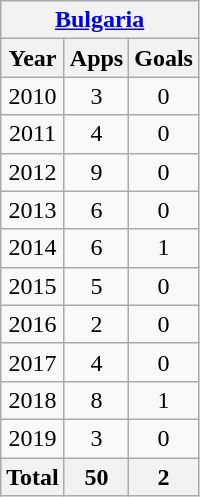<table class="wikitable" style="text-align:center">
<tr>
<th colspan=3><a href='#'>Bulgaria</a></th>
</tr>
<tr>
<th>Year</th>
<th>Apps</th>
<th>Goals</th>
</tr>
<tr>
<td>2010</td>
<td>3</td>
<td>0</td>
</tr>
<tr>
<td>2011</td>
<td>4</td>
<td>0</td>
</tr>
<tr>
<td>2012</td>
<td>9</td>
<td>0</td>
</tr>
<tr>
<td>2013</td>
<td>6</td>
<td>0</td>
</tr>
<tr>
<td>2014</td>
<td>6</td>
<td>1</td>
</tr>
<tr>
<td>2015</td>
<td>5</td>
<td>0</td>
</tr>
<tr>
<td>2016</td>
<td>2</td>
<td>0</td>
</tr>
<tr>
<td>2017</td>
<td>4</td>
<td>0</td>
</tr>
<tr>
<td>2018</td>
<td>8</td>
<td>1</td>
</tr>
<tr>
<td>2019</td>
<td>3</td>
<td>0</td>
</tr>
<tr>
<th>Total</th>
<th>50</th>
<th>2</th>
</tr>
</table>
